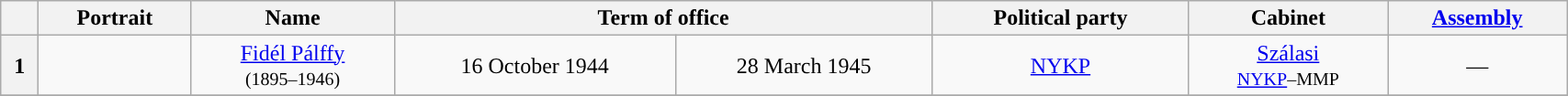<table class="wikitable" style="width:90%; text-align:center;">
<tr>
<th></th>
<th>Portrait</th>
<th>Name<br></th>
<th colspan=2>Term of office</th>
<th>Political party</th>
<th>Cabinet</th>
<th><a href='#'>Assembly</a><br></th>
</tr>
<tr>
<th style="background-color:">1</th>
<td></td>
<td><a href='#'>Fidél Pálffy</a><br><small>(1895–1946)</small></td>
<td>16 October 1944</td>
<td>28 March 1945</td>
<td><a href='#'>NYKP</a></td>
<td><a href='#'>Szálasi</a><br><small><a href='#'>NYKP</a>–MMP</small></td>
<td>—</td>
</tr>
<tr>
</tr>
</table>
